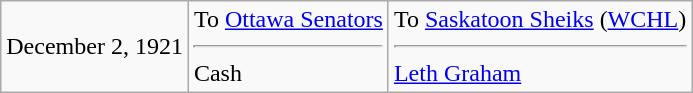<table class="wikitable">
<tr>
<td>December 2, 1921</td>
<td valign="top">To <a href='#'>Ottawa Senators</a><hr>Cash</td>
<td valign="top">To <a href='#'>Saskatoon Sheiks</a> (<a href='#'>WCHL</a>)<hr><a href='#'>Leth Graham</a></td>
</tr>
</table>
